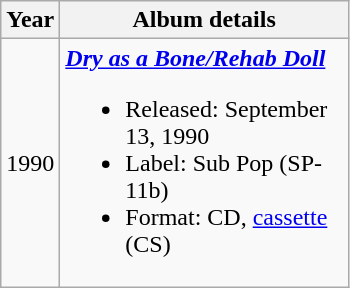<table class ="wikitable" border="1">
<tr>
<th>Year</th>
<th width="185">Album details</th>
</tr>
<tr>
<td>1990</td>
<td><strong><em><a href='#'>Dry as a Bone/Rehab Doll</a></em></strong><br><ul><li>Released: September 13, 1990</li><li>Label: Sub Pop (SP-11b)</li><li>Format: CD, <a href='#'>cassette</a> (CS)</li></ul></td>
</tr>
</table>
